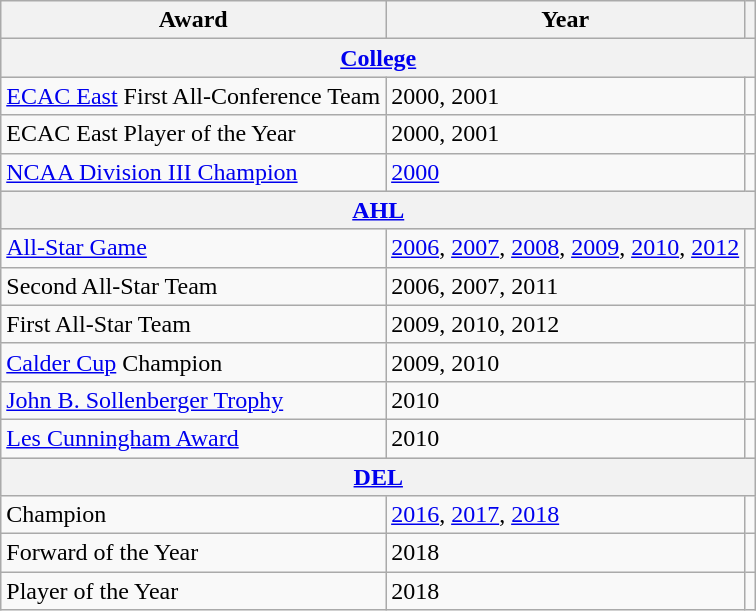<table class="wikitable">
<tr>
<th>Award</th>
<th>Year</th>
<th></th>
</tr>
<tr ALIGN="center" bgcolor="#e0e0e0">
<th colspan="3"><a href='#'>College</a></th>
</tr>
<tr>
<td><a href='#'>ECAC East</a> First All-Conference Team</td>
<td>2000, 2001</td>
<td></td>
</tr>
<tr>
<td>ECAC East Player of the Year</td>
<td>2000, 2001</td>
<td></td>
</tr>
<tr>
<td><a href='#'>NCAA Division III Champion</a></td>
<td><a href='#'>2000</a></td>
<td></td>
</tr>
<tr ALIGN="center" bgcolor="#e0e0e0">
<th colspan="3"><a href='#'>AHL</a></th>
</tr>
<tr>
<td><a href='#'>All-Star Game</a></td>
<td><a href='#'>2006</a>, <a href='#'>2007</a>, <a href='#'>2008</a>, <a href='#'>2009</a>, <a href='#'>2010</a>, <a href='#'>2012</a></td>
<td></td>
</tr>
<tr>
<td>Second All-Star Team</td>
<td>2006, 2007, 2011</td>
<td></td>
</tr>
<tr>
<td>First All-Star Team</td>
<td>2009, 2010, 2012</td>
<td></td>
</tr>
<tr>
<td><a href='#'>Calder Cup</a> Champion</td>
<td>2009, 2010</td>
<td></td>
</tr>
<tr>
<td><a href='#'>John B. Sollenberger Trophy</a></td>
<td>2010</td>
<td></td>
</tr>
<tr>
<td><a href='#'>Les Cunningham Award</a></td>
<td>2010</td>
<td></td>
</tr>
<tr ALIGN="center" bgcolor="#e0e0e0">
<th colspan="3"><a href='#'>DEL</a></th>
</tr>
<tr>
<td>Champion</td>
<td><a href='#'>2016</a>, <a href='#'>2017</a>, <a href='#'>2018</a></td>
<td></td>
</tr>
<tr>
<td>Forward of the Year</td>
<td>2018</td>
<td></td>
</tr>
<tr>
<td>Player of the Year</td>
<td>2018</td>
<td></td>
</tr>
</table>
